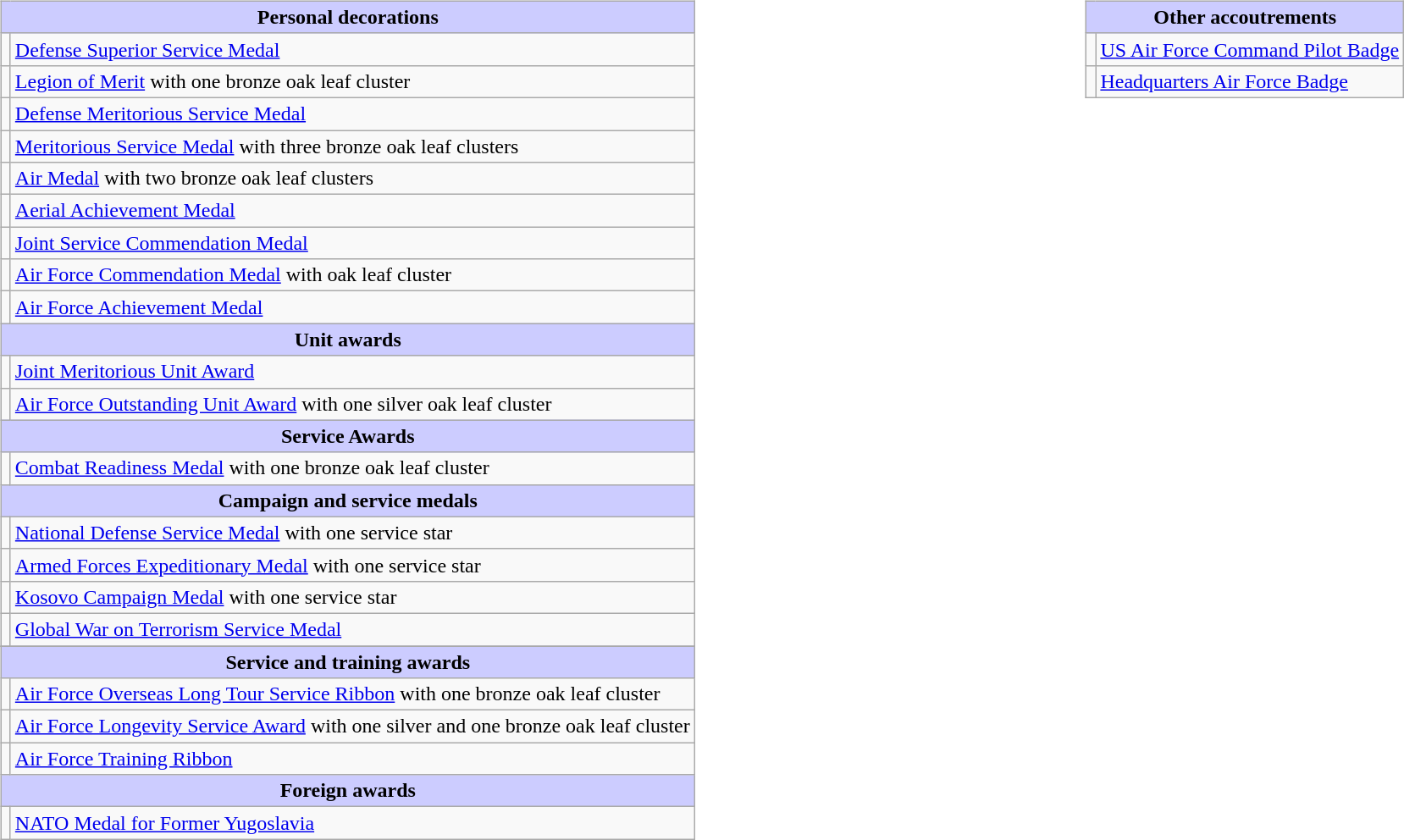<table style="width:100%;">
<tr>
<td valign="top"><br><table class="wikitable">
<tr style="background:#ccf; text-align:center;">
<td colspan=2><strong>Personal decorations</strong></td>
</tr>
<tr>
<td></td>
<td><a href='#'>Defense Superior Service Medal</a></td>
</tr>
<tr>
<td></td>
<td><a href='#'>Legion of Merit</a> with one bronze oak leaf cluster</td>
</tr>
<tr>
<td></td>
<td><a href='#'>Defense Meritorious Service Medal</a></td>
</tr>
<tr>
<td></td>
<td><a href='#'>Meritorious Service Medal</a> with three bronze oak leaf clusters</td>
</tr>
<tr>
<td></td>
<td><a href='#'>Air Medal</a> with two bronze oak leaf clusters</td>
</tr>
<tr>
<td></td>
<td><a href='#'>Aerial Achievement Medal</a></td>
</tr>
<tr>
<td></td>
<td><a href='#'>Joint Service Commendation Medal</a></td>
</tr>
<tr>
<td></td>
<td><a href='#'>Air Force Commendation Medal</a> with oak leaf cluster</td>
</tr>
<tr>
<td></td>
<td><a href='#'>Air Force Achievement Medal</a></td>
</tr>
<tr style="background:#ccf; text-align:center;">
<td colspan=2><strong>Unit awards</strong></td>
</tr>
<tr>
<td></td>
<td><a href='#'>Joint Meritorious Unit Award</a></td>
</tr>
<tr>
<td><span></span></td>
<td><a href='#'>Air Force Outstanding Unit Award</a> with one silver oak leaf cluster</td>
</tr>
<tr style="background:#ccf; text-align:center;">
<td colspan=2><strong>Service Awards</strong></td>
</tr>
<tr>
<td></td>
<td><a href='#'>Combat Readiness Medal</a> with one bronze oak leaf cluster</td>
</tr>
<tr style="background:#ccf; text-align:center;">
<td colspan=2><strong>Campaign and service medals</strong></td>
</tr>
<tr>
<td></td>
<td><a href='#'>National Defense Service Medal</a> with one service star</td>
</tr>
<tr>
<td></td>
<td><a href='#'>Armed Forces Expeditionary Medal</a> with one service star</td>
</tr>
<tr>
<td></td>
<td><a href='#'>Kosovo Campaign Medal</a> with one service star</td>
</tr>
<tr>
<td></td>
<td><a href='#'>Global War on Terrorism Service Medal</a></td>
</tr>
<tr>
</tr>
<tr style="background:#ccf; text-align:center;">
<td colspan=2><strong>Service and training awards</strong></td>
</tr>
<tr>
<td></td>
<td><a href='#'>Air Force Overseas Long Tour Service Ribbon</a> with one bronze oak leaf cluster</td>
</tr>
<tr>
<td><span></span><span></span></td>
<td><a href='#'>Air Force Longevity Service Award</a> with one silver and one bronze oak leaf cluster</td>
</tr>
<tr>
<td></td>
<td><a href='#'>Air Force Training Ribbon</a></td>
</tr>
<tr style="background:#ccf; text-align:center;">
<td colspan=2><strong>Foreign awards</strong></td>
</tr>
<tr>
<td></td>
<td><a href='#'>NATO Medal for Former Yugoslavia</a></td>
</tr>
</table>
</td>
<td valign="top"><br><table class="wikitable">
<tr style="background:#ccf; text-align:center;">
<td colspan=2><strong>Other accoutrements</strong></td>
</tr>
<tr>
<td align=center></td>
<td><a href='#'>US Air Force Command Pilot Badge</a></td>
</tr>
<tr>
<td align=center></td>
<td><a href='#'>Headquarters Air Force Badge</a></td>
</tr>
</table>
</td>
</tr>
</table>
